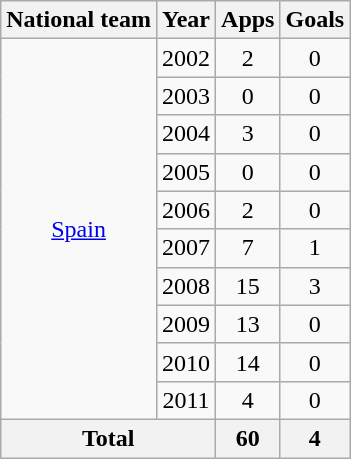<table class="wikitable" style="text-align:center">
<tr>
<th>National team</th>
<th>Year</th>
<th>Apps</th>
<th>Goals</th>
</tr>
<tr>
<td rowspan="10"><a href='#'>Spain</a></td>
<td>2002</td>
<td>2</td>
<td>0</td>
</tr>
<tr>
<td>2003</td>
<td>0</td>
<td>0</td>
</tr>
<tr>
<td>2004</td>
<td>3</td>
<td>0</td>
</tr>
<tr>
<td>2005</td>
<td>0</td>
<td>0</td>
</tr>
<tr>
<td>2006</td>
<td>2</td>
<td>0</td>
</tr>
<tr>
<td>2007</td>
<td>7</td>
<td>1</td>
</tr>
<tr>
<td>2008</td>
<td>15</td>
<td>3</td>
</tr>
<tr>
<td>2009</td>
<td>13</td>
<td>0</td>
</tr>
<tr>
<td>2010</td>
<td>14</td>
<td>0</td>
</tr>
<tr>
<td>2011</td>
<td>4</td>
<td>0</td>
</tr>
<tr>
<th colspan="2">Total</th>
<th>60</th>
<th>4</th>
</tr>
</table>
